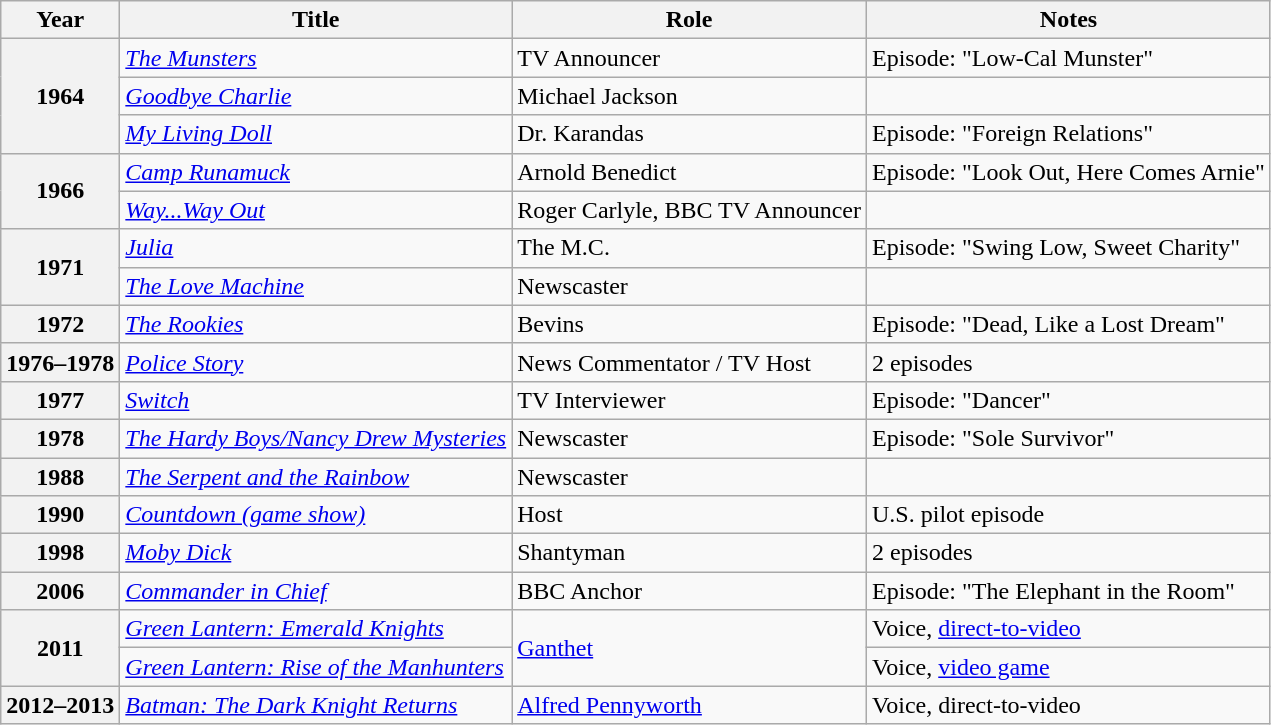<table class="wikitable sortable">
<tr>
<th scope="col">Year</th>
<th scope="col">Title</th>
<th scope="col">Role</th>
<th scope="col" class="unsortable">Notes</th>
</tr>
<tr>
<th rowspan="3" scope="row">1964</th>
<td><em><a href='#'>The Munsters</a></em></td>
<td>TV Announcer</td>
<td>Episode: "Low-Cal Munster"</td>
</tr>
<tr>
<td><em><a href='#'>Goodbye Charlie</a></em></td>
<td>Michael Jackson</td>
<td></td>
</tr>
<tr>
<td><em><a href='#'>My Living Doll</a></em></td>
<td>Dr. Karandas</td>
<td>Episode: "Foreign Relations"</td>
</tr>
<tr>
<th rowspan="2" scope="row">1966</th>
<td><em><a href='#'>Camp Runamuck</a></em></td>
<td>Arnold Benedict</td>
<td>Episode: "Look Out, Here Comes Arnie"</td>
</tr>
<tr>
<td><em><a href='#'>Way...Way Out</a></em></td>
<td>Roger Carlyle, BBC TV Announcer</td>
<td></td>
</tr>
<tr>
<th rowspan="2" scope="row">1971</th>
<td><em><a href='#'>Julia</a></em></td>
<td>The M.C.</td>
<td>Episode: "Swing Low, Sweet Charity"</td>
</tr>
<tr>
<td><em><a href='#'>The Love Machine</a></em></td>
<td>Newscaster</td>
<td></td>
</tr>
<tr>
<th scope="row">1972</th>
<td><em><a href='#'>The Rookies</a></em></td>
<td>Bevins</td>
<td>Episode: "Dead, Like a Lost Dream"</td>
</tr>
<tr>
<th scope="row">1976–1978</th>
<td><em><a href='#'>Police Story</a></em></td>
<td>News Commentator / TV Host</td>
<td>2 episodes</td>
</tr>
<tr>
<th scope="row">1977</th>
<td><em><a href='#'>Switch</a></em></td>
<td>TV Interviewer</td>
<td>Episode: "Dancer"</td>
</tr>
<tr>
<th scope="row">1978</th>
<td><em><a href='#'>The Hardy Boys/Nancy Drew Mysteries</a></em></td>
<td>Newscaster</td>
<td>Episode: "Sole Survivor"</td>
</tr>
<tr>
<th scope="row">1988</th>
<td><em><a href='#'>The Serpent and the Rainbow</a></em></td>
<td>Newscaster</td>
</tr>
<tr>
<th scope="row">1990</th>
<td><em><a href='#'>Countdown (game show)</a></em></td>
<td>Host</td>
<td>U.S. pilot episode</td>
</tr>
<tr>
<th scope="row">1998</th>
<td><em><a href='#'>Moby Dick</a></em></td>
<td>Shantyman</td>
<td>2 episodes</td>
</tr>
<tr>
<th scope="row">2006</th>
<td><em><a href='#'>Commander in Chief</a></em></td>
<td>BBC Anchor</td>
<td>Episode: "The Elephant in the Room"</td>
</tr>
<tr>
<th rowspan="2" scope="row">2011</th>
<td><em><a href='#'>Green Lantern: Emerald Knights</a></em></td>
<td rowspan=2><a href='#'>Ganthet</a></td>
<td>Voice, <a href='#'>direct-to-video</a></td>
</tr>
<tr>
<td><em><a href='#'>Green Lantern: Rise of the Manhunters</a></em></td>
<td>Voice, <a href='#'>video game</a></td>
</tr>
<tr>
<th scope="row">2012–2013</th>
<td><em><a href='#'>Batman: The Dark Knight Returns</a></em></td>
<td><a href='#'>Alfred Pennyworth</a></td>
<td>Voice, direct-to-video</td>
</tr>
</table>
